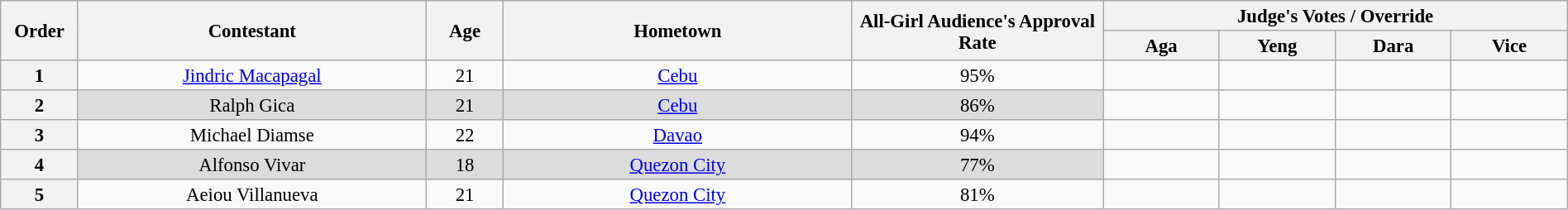<table class="wikitable" style="text-align:center; line-height:17px; width:100%; font-size: 95%;">
<tr>
<th scope="col" rowspan="2" style="width:04%;">Order</th>
<th scope="col" rowspan="2" style="width:18%;">Contestant</th>
<th scope="col" rowspan="2" style="width:04%;">Age</th>
<th scope="col" rowspan="2" style="width:18%;">Hometown</th>
<th scope="col" rowspan="2" style="width:13%;">All-Girl Audience's Approval Rate</th>
<th scope="col" colspan="4" style="width:28%;">Judge's Votes / Override</th>
</tr>
<tr>
<th style="width:06%;">Aga</th>
<th style="width:06%;">Yeng</th>
<th style="width:06%;">Dara</th>
<th style="width:06%;">Vice</th>
</tr>
<tr>
<th>1</th>
<td><a href='#'>Jindric Macapagal</a></td>
<td>21</td>
<td><a href='#'>Cebu</a></td>
<td>95%</td>
<td><strong></strong></td>
<td><strong></strong></td>
<td><strong></strong></td>
<td><strong></strong></td>
</tr>
<tr>
<th>2</th>
<td style="background:#DCDCDC;">Ralph Gica</td>
<td style="background:#DCDCDC;">21</td>
<td style="background:#DCDCDC;"><a href='#'>Cebu</a></td>
<td style="background:#DCDCDC;">86%</td>
<td><strong></strong></td>
<td><strong></strong></td>
<td><strong></strong></td>
<td><strong></strong></td>
</tr>
<tr>
<th>3</th>
<td>Michael Diamse</td>
<td>22</td>
<td><a href='#'>Davao</a></td>
<td>94%</td>
<td><strong></strong></td>
<td><strong></strong></td>
<td><strong></strong></td>
<td><strong></strong></td>
</tr>
<tr>
<th>4</th>
<td style="background:#DCDCDC;">Alfonso Vivar</td>
<td style="background:#DCDCDC;">18</td>
<td style="background:#DCDCDC;"><a href='#'>Quezon City</a></td>
<td style="background:#DCDCDC;">77%</td>
<td><strong></strong></td>
<td><strong></strong></td>
<td><strong></strong></td>
<td><strong></strong></td>
</tr>
<tr>
<th>5</th>
<td>Aeiou Villanueva</td>
<td>21</td>
<td><a href='#'>Quezon City</a></td>
<td>81%</td>
<td><strong></strong></td>
<td><strong></strong></td>
<td><strong></strong></td>
<td><strong></strong></td>
</tr>
</table>
